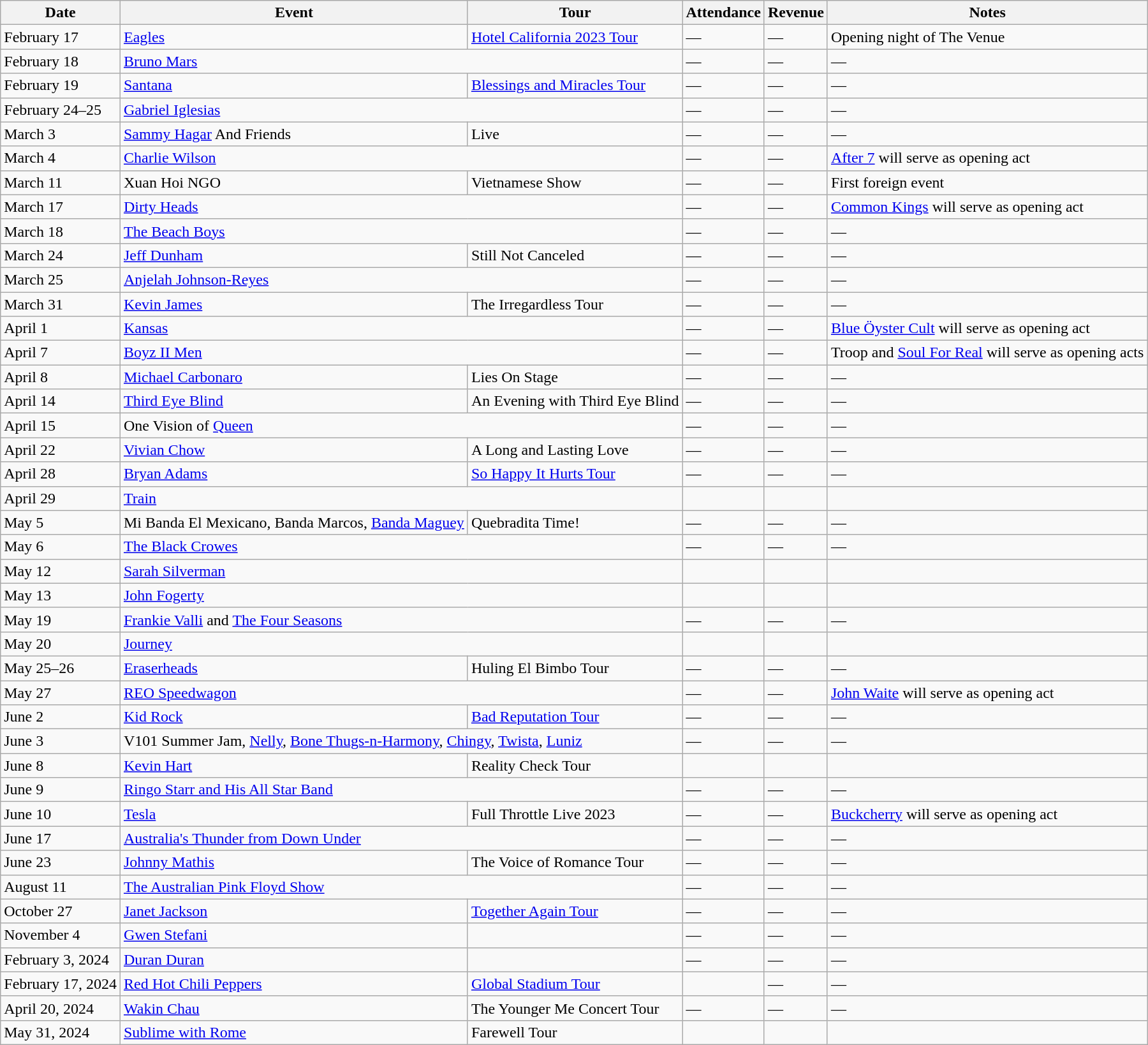<table class="wikitable">
<tr>
<th>Date</th>
<th>Event</th>
<th>Tour</th>
<th>Attendance</th>
<th>Revenue</th>
<th>Notes</th>
</tr>
<tr>
<td>February 17</td>
<td><a href='#'>Eagles</a></td>
<td><a href='#'>Hotel California 2023 Tour</a></td>
<td>—</td>
<td>—</td>
<td>Opening night of The Venue</td>
</tr>
<tr>
<td>February 18</td>
<td colspan="2"><a href='#'>Bruno Mars</a></td>
<td>—</td>
<td>—</td>
<td>—</td>
</tr>
<tr>
<td>February 19</td>
<td><a href='#'>Santana</a></td>
<td><a href='#'>Blessings and Miracles Tour</a></td>
<td>—</td>
<td>—</td>
<td>—</td>
</tr>
<tr>
<td>February 24–25</td>
<td colspan="2"><a href='#'>Gabriel Iglesias</a></td>
<td>—</td>
<td>—</td>
<td>—</td>
</tr>
<tr>
<td>March 3</td>
<td><a href='#'>Sammy Hagar</a> And Friends</td>
<td>Live</td>
<td>—</td>
<td>—</td>
<td>—</td>
</tr>
<tr>
<td>March 4</td>
<td colspan="2"><a href='#'>Charlie Wilson</a></td>
<td>—</td>
<td>—</td>
<td><a href='#'>After 7</a> will serve as opening act</td>
</tr>
<tr>
<td>March 11</td>
<td>Xuan Hoi NGO</td>
<td>Vietnamese Show</td>
<td>—</td>
<td>—</td>
<td>First foreign event</td>
</tr>
<tr>
<td>March 17</td>
<td colspan="2"><a href='#'>Dirty Heads</a></td>
<td>—</td>
<td>—</td>
<td><a href='#'>Common Kings</a> will serve as opening act</td>
</tr>
<tr>
<td>March 18</td>
<td colspan="2"><a href='#'>The Beach Boys</a></td>
<td>—</td>
<td>—</td>
<td>—</td>
</tr>
<tr>
<td>March 24</td>
<td><a href='#'>Jeff Dunham</a></td>
<td>Still Not Canceled</td>
<td>—</td>
<td>—</td>
<td>—</td>
</tr>
<tr>
<td>March 25</td>
<td colspan="2"><a href='#'>Anjelah Johnson-Reyes</a></td>
<td>—</td>
<td>—</td>
<td>—</td>
</tr>
<tr>
<td>March 31</td>
<td><a href='#'>Kevin James</a></td>
<td>The Irregardless Tour</td>
<td>—</td>
<td>—</td>
<td>—</td>
</tr>
<tr>
<td>April 1</td>
<td colspan="2"><a href='#'>Kansas</a></td>
<td>—</td>
<td>—</td>
<td><a href='#'>Blue Öyster Cult</a> will serve as opening act</td>
</tr>
<tr>
<td>April 7</td>
<td colspan="2"><a href='#'>Boyz II Men</a></td>
<td>—</td>
<td>—</td>
<td>Troop and <a href='#'>Soul For Real</a> will serve as opening acts</td>
</tr>
<tr>
<td>April 8</td>
<td><a href='#'>Michael Carbonaro</a></td>
<td>Lies On Stage</td>
<td>—</td>
<td>—</td>
<td>—</td>
</tr>
<tr>
<td>April 14</td>
<td><a href='#'>Third Eye Blind</a></td>
<td>An Evening with Third Eye Blind</td>
<td>—</td>
<td>—</td>
<td>—</td>
</tr>
<tr>
<td>April 15</td>
<td colspan="2">One Vision of <a href='#'>Queen</a></td>
<td>—</td>
<td>—</td>
<td>—</td>
</tr>
<tr>
<td>April 22</td>
<td><a href='#'>Vivian Chow</a></td>
<td>A Long and Lasting Love</td>
<td>—</td>
<td>—</td>
<td>—</td>
</tr>
<tr>
<td>April 28</td>
<td><a href='#'>Bryan Adams</a></td>
<td><a href='#'>So Happy It Hurts Tour</a></td>
<td>—</td>
<td>—</td>
<td>—</td>
</tr>
<tr>
<td>April 29</td>
<td colspan="2"><a href='#'>Train</a></td>
<td></td>
<td></td>
<td></td>
</tr>
<tr>
<td>May 5</td>
<td>Mi Banda El Mexicano, Banda Marcos, <a href='#'>Banda Maguey</a></td>
<td>Quebradita Time!</td>
<td>—</td>
<td>—</td>
<td>—</td>
</tr>
<tr>
<td>May 6</td>
<td colspan="2"><a href='#'>The Black Crowes</a></td>
<td>—</td>
<td>—</td>
<td>—</td>
</tr>
<tr>
<td>May 12</td>
<td colspan="2"><a href='#'>Sarah Silverman</a></td>
<td></td>
<td></td>
<td></td>
</tr>
<tr>
<td>May 13</td>
<td colspan="2"><a href='#'>John Fogerty</a></td>
<td></td>
<td></td>
<td></td>
</tr>
<tr>
<td>May 19</td>
<td colspan="2"><a href='#'>Frankie Valli</a> and <a href='#'>The Four Seasons</a></td>
<td>—</td>
<td>—</td>
<td>—</td>
</tr>
<tr>
<td>May 20</td>
<td colspan="2"><a href='#'>Journey</a></td>
<td></td>
<td></td>
<td></td>
</tr>
<tr>
<td>May 25–26</td>
<td><a href='#'>Eraserheads</a></td>
<td>Huling El Bimbo Tour</td>
<td>—</td>
<td>—</td>
<td>—</td>
</tr>
<tr>
<td>May 27</td>
<td colspan="2"><a href='#'>REO Speedwagon</a></td>
<td>—</td>
<td>—</td>
<td><a href='#'>John Waite</a> will serve as opening act</td>
</tr>
<tr>
<td>June 2</td>
<td><a href='#'>Kid Rock</a></td>
<td><a href='#'>Bad Reputation Tour</a></td>
<td>—</td>
<td>—</td>
<td>—</td>
</tr>
<tr>
<td>June 3</td>
<td colspan="2">V101 Summer Jam, <a href='#'>Nelly</a>, <a href='#'>Bone Thugs-n-Harmony</a>, <a href='#'>Chingy</a>, <a href='#'>Twista</a>, <a href='#'>Luniz</a></td>
<td>—</td>
<td>—</td>
<td>—</td>
</tr>
<tr>
<td>June 8</td>
<td><a href='#'>Kevin Hart</a></td>
<td>Reality Check Tour</td>
<td></td>
<td></td>
<td></td>
</tr>
<tr>
<td>June 9</td>
<td colspan="2"><a href='#'>Ringo Starr and His All Star Band</a></td>
<td>—</td>
<td>—</td>
<td>—</td>
</tr>
<tr>
<td>June 10</td>
<td><a href='#'>Tesla</a></td>
<td>Full Throttle Live 2023</td>
<td>—</td>
<td>—</td>
<td><a href='#'>Buckcherry</a> will serve as opening act</td>
</tr>
<tr>
<td>June 17</td>
<td colspan="2"><a href='#'>Australia's Thunder from Down Under</a></td>
<td>—</td>
<td>—</td>
<td>—</td>
</tr>
<tr>
<td>June 23</td>
<td><a href='#'>Johnny Mathis</a></td>
<td>The Voice of Romance Tour</td>
<td>—</td>
<td>—</td>
<td>—</td>
</tr>
<tr>
<td>August 11</td>
<td colspan="2"><a href='#'>The Australian Pink Floyd Show</a></td>
<td>—</td>
<td>—</td>
<td>—</td>
</tr>
<tr>
<td>October 27</td>
<td><a href='#'>Janet Jackson</a></td>
<td><a href='#'>Together Again Tour</a></td>
<td>—</td>
<td>—</td>
<td>—</td>
</tr>
<tr>
<td>November 4</td>
<td><a href='#'>Gwen Stefani</a></td>
<td></td>
<td>—</td>
<td>—</td>
<td>—</td>
</tr>
<tr>
<td>February 3, 2024</td>
<td><a href='#'>Duran Duran</a></td>
<td></td>
<td>—</td>
<td>—</td>
<td>—</td>
</tr>
<tr>
<td>February 17, 2024</td>
<td><a href='#'>Red Hot Chili Peppers</a></td>
<td><a href='#'>Global Stadium Tour</a></td>
<td></td>
<td>—</td>
<td>—</td>
</tr>
<tr>
<td>April 20, 2024</td>
<td><a href='#'>Wakin Chau</a></td>
<td>The Younger Me Concert Tour</td>
<td>—</td>
<td>—</td>
<td>—</td>
</tr>
<tr>
<td>May 31, 2024</td>
<td><a href='#'>Sublime with Rome</a></td>
<td>Farewell Tour</td>
<td></td>
<td></td>
<td></td>
</tr>
</table>
